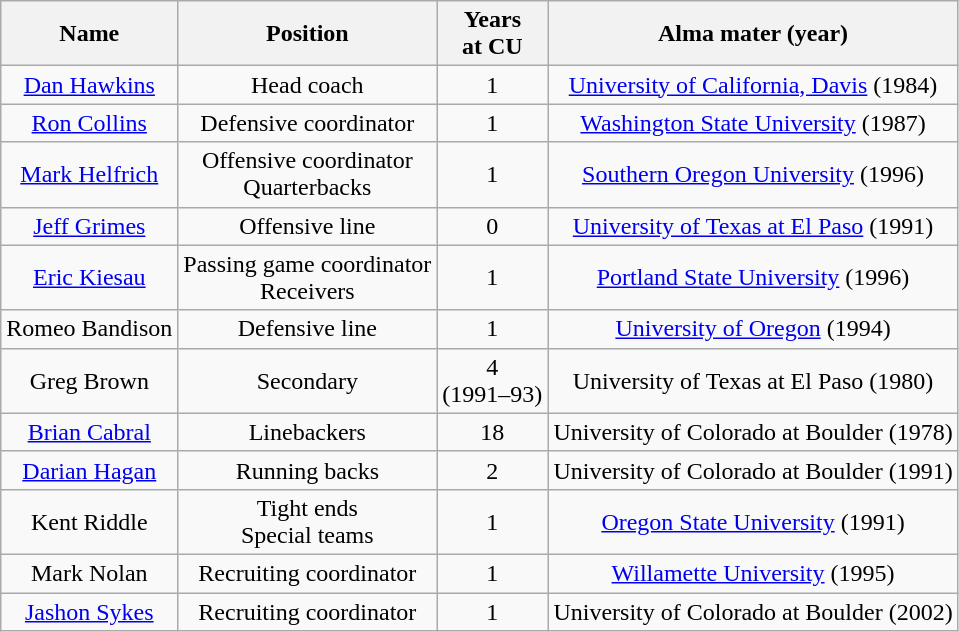<table class="wikitable">
<tr>
<th>Name</th>
<th>Position</th>
<th>Years<br>at CU</th>
<th>Alma mater (year)</th>
</tr>
<tr style="text-align:center;">
<td><a href='#'>Dan Hawkins</a></td>
<td>Head coach</td>
<td>1</td>
<td><a href='#'>University of California, Davis</a> (1984)</td>
</tr>
<tr style="text-align:center;">
<td><a href='#'>Ron Collins</a></td>
<td>Defensive coordinator</td>
<td>1</td>
<td><a href='#'>Washington State University</a> (1987)</td>
</tr>
<tr style="text-align:center;">
<td><a href='#'>Mark Helfrich</a></td>
<td>Offensive coordinator<br>Quarterbacks</td>
<td>1</td>
<td><a href='#'>Southern Oregon University</a> (1996)</td>
</tr>
<tr style="text-align:center;">
<td><a href='#'>Jeff Grimes</a></td>
<td>Offensive line</td>
<td>0</td>
<td><a href='#'>University of Texas at El Paso</a> (1991)</td>
</tr>
<tr style="text-align:center;">
<td><a href='#'>Eric Kiesau</a></td>
<td>Passing game coordinator<br>Receivers</td>
<td>1</td>
<td><a href='#'>Portland State University</a> (1996)</td>
</tr>
<tr style="text-align:center;">
<td>Romeo Bandison</td>
<td>Defensive line</td>
<td>1</td>
<td><a href='#'>University of Oregon</a> (1994)</td>
</tr>
<tr style="text-align:center;">
<td>Greg Brown</td>
<td>Secondary</td>
<td>4<br>(1991–93)</td>
<td>University of Texas at El Paso (1980)</td>
</tr>
<tr style="text-align:center;">
<td><a href='#'>Brian Cabral</a></td>
<td>Linebackers</td>
<td>18</td>
<td>University of Colorado at Boulder (1978)</td>
</tr>
<tr style="text-align:center;">
<td><a href='#'>Darian Hagan</a></td>
<td>Running backs</td>
<td>2</td>
<td>University of Colorado at Boulder (1991)</td>
</tr>
<tr style="text-align:center;">
<td>Kent Riddle</td>
<td>Tight ends<br>Special teams</td>
<td>1</td>
<td><a href='#'>Oregon State University</a> (1991)</td>
</tr>
<tr style="text-align:center;">
<td>Mark Nolan</td>
<td>Recruiting coordinator</td>
<td>1</td>
<td><a href='#'>Willamette University</a> (1995)</td>
</tr>
<tr style="text-align:center;">
<td><a href='#'>Jashon Sykes</a></td>
<td>Recruiting coordinator</td>
<td>1</td>
<td>University of Colorado at Boulder (2002)</td>
</tr>
</table>
